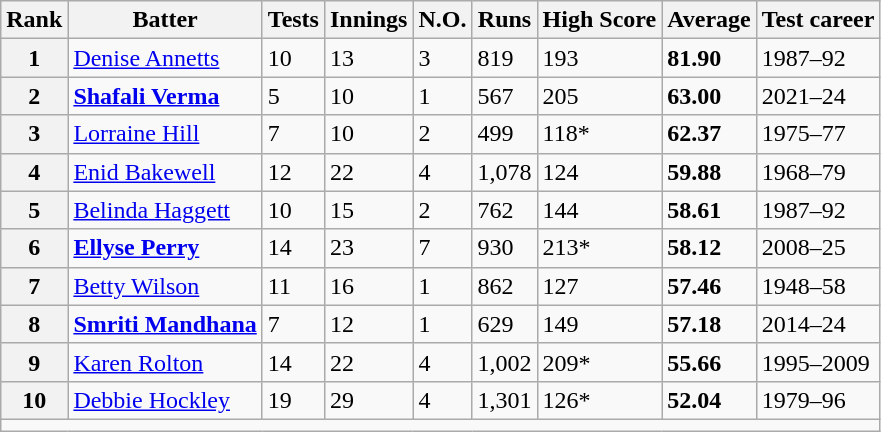<table class="wikitable sortable">
<tr>
<th>Rank</th>
<th>Batter</th>
<th>Tests</th>
<th>Innings</th>
<th>N.O.</th>
<th>Runs</th>
<th>High Score</th>
<th>Average</th>
<th>Test career</th>
</tr>
<tr>
<th>1</th>
<td> <a href='#'>Denise Annetts</a></td>
<td>10</td>
<td>13</td>
<td>3</td>
<td>819</td>
<td>193</td>
<td><strong>81.90</strong></td>
<td>1987–92</td>
</tr>
<tr>
<th>2</th>
<td> <strong><a href='#'>Shafali Verma</a></strong></td>
<td>5</td>
<td>10</td>
<td>1</td>
<td>567</td>
<td>205</td>
<td><strong>63.00</strong></td>
<td>2021–24</td>
</tr>
<tr>
<th>3</th>
<td> <a href='#'>Lorraine Hill</a></td>
<td>7</td>
<td>10</td>
<td>2</td>
<td>499</td>
<td>118*</td>
<td><strong>62.37</strong></td>
<td>1975–77</td>
</tr>
<tr>
<th>4</th>
<td> <a href='#'>Enid Bakewell</a></td>
<td>12</td>
<td>22</td>
<td>4</td>
<td>1,078</td>
<td>124</td>
<td><strong>59.88</strong></td>
<td>1968–79</td>
</tr>
<tr>
<th>5</th>
<td> <a href='#'>Belinda Haggett</a></td>
<td>10</td>
<td>15</td>
<td>2</td>
<td>762</td>
<td>144</td>
<td><strong>58.61</strong></td>
<td>1987–92</td>
</tr>
<tr>
<th>6</th>
<td> <strong><a href='#'>Ellyse Perry</a> </strong></td>
<td>14</td>
<td>23</td>
<td>7</td>
<td>930</td>
<td>213*</td>
<td><strong>58.12</strong></td>
<td>2008–25</td>
</tr>
<tr>
<th>7</th>
<td> <a href='#'>Betty Wilson</a></td>
<td>11</td>
<td>16</td>
<td>1</td>
<td>862</td>
<td>127</td>
<td><strong>57.46</strong></td>
<td>1948–58</td>
</tr>
<tr>
<th>8</th>
<td> <strong><a href='#'>Smriti Mandhana</a></strong></td>
<td>7</td>
<td>12</td>
<td>1</td>
<td>629</td>
<td>149</td>
<td><strong>57.18</strong></td>
<td>2014–24</td>
</tr>
<tr>
<th>9</th>
<td> <a href='#'>Karen Rolton</a></td>
<td>14</td>
<td>22</td>
<td>4</td>
<td>1,002</td>
<td>209*</td>
<td><strong>55.66</strong></td>
<td>1995–2009</td>
</tr>
<tr>
<th>10</th>
<td> <a href='#'>Debbie Hockley</a></td>
<td>19</td>
<td>29</td>
<td>4</td>
<td>1,301</td>
<td>126*</td>
<td><strong>52.04</strong></td>
<td>1979–96</td>
</tr>
<tr class=sortbottom>
<td colspan=9></td>
</tr>
</table>
